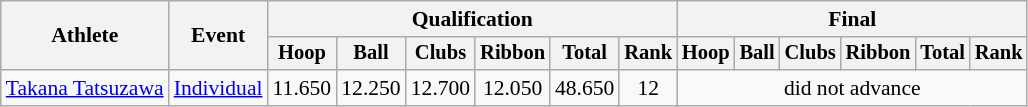<table class=wikitable style="font-size:90%">
<tr>
<th rowspan=2>Athlete</th>
<th rowspan=2>Event</th>
<th colspan=6>Qualification</th>
<th colspan=6>Final</th>
</tr>
<tr style="font-size:95%">
<th>Hoop</th>
<th>Ball</th>
<th>Clubs</th>
<th>Ribbon</th>
<th>Total</th>
<th>Rank</th>
<th>Hoop</th>
<th>Ball</th>
<th>Clubs</th>
<th>Ribbon</th>
<th>Total</th>
<th>Rank</th>
</tr>
<tr align=center>
<td align=left><a href='#'>Takana Tatsuzawa</a></td>
<td align=left><a href='#'>Individual</a></td>
<td>11.650</td>
<td>12.250</td>
<td>12.700</td>
<td>12.050</td>
<td>48.650</td>
<td>12</td>
<td colspan=6>did not advance</td>
</tr>
</table>
